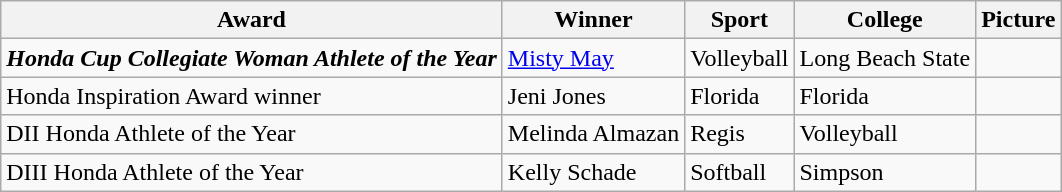<table class="wikitable">
<tr>
<th>Award</th>
<th>Winner</th>
<th>Sport</th>
<th>College</th>
<th>Picture</th>
</tr>
<tr>
<td><strong><em>Honda Cup<strong> Collegiate Woman Athlete of the Year<em></td>
<td><a href='#'>Misty May</a></td>
<td>Volleyball</td>
<td>Long Beach State</td>
<td></td>
</tr>
<tr>
<td></em>Honda Inspiration Award winner<em></td>
<td>Jeni Jones</td>
<td>Florida</td>
<td>Florida</td>
<td></td>
</tr>
<tr>
<td></em>DII Honda Athlete of the Year<em></td>
<td>Melinda Almazan</td>
<td>Regis</td>
<td>Volleyball</td>
<td></td>
</tr>
<tr>
<td></em>DIII Honda Athlete of the Year<em></td>
<td>Kelly Schade</td>
<td>Softball</td>
<td>Simpson</td>
<td></td>
</tr>
</table>
